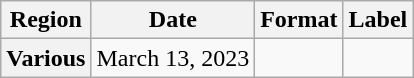<table class="wikitable plainrowheaders">
<tr>
<th scope="col">Region</th>
<th scope="col">Date</th>
<th scope="col">Format</th>
<th scope="col">Label</th>
</tr>
<tr>
<th scope="row">Various</th>
<td>March 13, 2023</td>
<td></td>
<td></td>
</tr>
</table>
